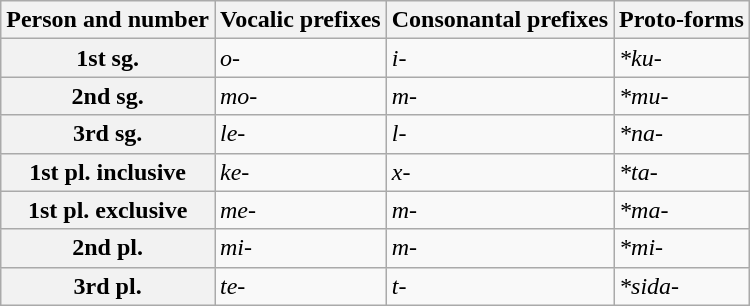<table class="wikitable">
<tr>
<th>Person and number</th>
<th>Vocalic prefixes</th>
<th>Consonantal prefixes</th>
<th>Proto-forms</th>
</tr>
<tr>
<th>1st sg.</th>
<td><em>o-</em></td>
<td><em>i-</em> </td>
<td><em>*ku-</em></td>
</tr>
<tr>
<th>2nd sg.</th>
<td><em>mo-</em></td>
<td><em>m-</em> </td>
<td><em>*mu-</em></td>
</tr>
<tr>
<th>3rd sg.</th>
<td><em>le-</em></td>
<td><em>l-</em> </td>
<td><em>*na-</em></td>
</tr>
<tr>
<th>1st pl. inclusive</th>
<td><em>ke-</em></td>
<td><em>x-</em></td>
<td><em>*ta-</em></td>
</tr>
<tr>
<th>1st pl. exclusive</th>
<td><em>me-</em></td>
<td><em>m-</em></td>
<td><em>*ma-</em></td>
</tr>
<tr>
<th>2nd pl.</th>
<td><em>mi-</em></td>
<td><em>m-</em> </td>
<td><em>*mi-</em></td>
</tr>
<tr>
<th>3rd pl.</th>
<td><em>te-</em></td>
<td><em>t-</em></td>
<td><em>*sida-</em></td>
</tr>
</table>
